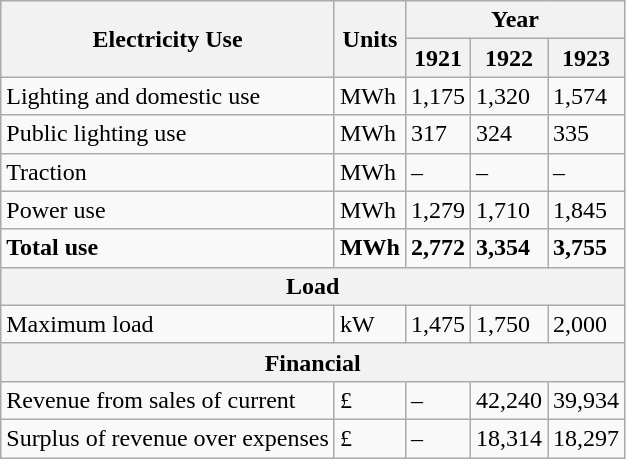<table class="wikitable">
<tr>
<th rowspan="2">Electricity  Use</th>
<th rowspan="2">Units</th>
<th colspan="3">Year</th>
</tr>
<tr>
<th>1921</th>
<th>1922</th>
<th>1923</th>
</tr>
<tr>
<td>Lighting  and domestic use</td>
<td>MWh</td>
<td>1,175</td>
<td>1,320</td>
<td>1,574</td>
</tr>
<tr>
<td>Public  lighting use</td>
<td>MWh</td>
<td>317</td>
<td>324</td>
<td>335</td>
</tr>
<tr>
<td>Traction</td>
<td>MWh</td>
<td>–</td>
<td>–</td>
<td>–</td>
</tr>
<tr>
<td>Power  use</td>
<td>MWh</td>
<td>1,279</td>
<td>1,710</td>
<td>1,845</td>
</tr>
<tr>
<td><strong>Total  use</strong></td>
<td><strong>MWh</strong></td>
<td><strong>2,772</strong></td>
<td><strong>3,354</strong></td>
<td><strong>3,755</strong></td>
</tr>
<tr>
<th colspan="5">Load</th>
</tr>
<tr>
<td>Maximum  load</td>
<td>kW</td>
<td>1,475</td>
<td>1,750</td>
<td>2,000</td>
</tr>
<tr>
<th colspan="5">Financial</th>
</tr>
<tr>
<td>Revenue  from sales of current</td>
<td>£</td>
<td>–</td>
<td>42,240</td>
<td>39,934</td>
</tr>
<tr>
<td>Surplus  of revenue over expenses</td>
<td>£</td>
<td>–</td>
<td>18,314</td>
<td>18,297</td>
</tr>
</table>
